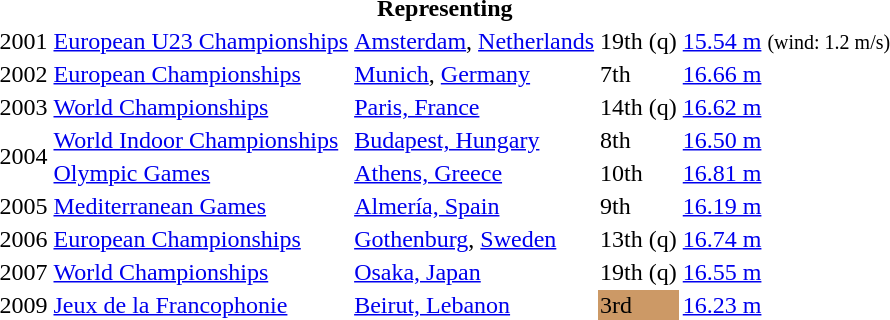<table>
<tr>
<th colspan="6">Representing </th>
</tr>
<tr>
<td>2001</td>
<td><a href='#'>European U23 Championships</a></td>
<td><a href='#'>Amsterdam</a>, <a href='#'>Netherlands</a></td>
<td>19th (q)</td>
<td><a href='#'>15.54 m</a> <small>(wind: 1.2 m/s)</small></td>
</tr>
<tr>
<td>2002</td>
<td><a href='#'>European Championships</a></td>
<td><a href='#'>Munich</a>, <a href='#'>Germany</a></td>
<td>7th</td>
<td><a href='#'>16.66 m</a></td>
</tr>
<tr>
<td>2003</td>
<td><a href='#'>World Championships</a></td>
<td><a href='#'>Paris, France</a></td>
<td>14th (q)</td>
<td><a href='#'>16.62 m</a></td>
</tr>
<tr>
<td rowspan=2>2004</td>
<td><a href='#'>World Indoor Championships</a></td>
<td><a href='#'>Budapest, Hungary</a></td>
<td>8th</td>
<td><a href='#'>16.50 m</a></td>
</tr>
<tr>
<td><a href='#'>Olympic Games</a></td>
<td><a href='#'>Athens, Greece</a></td>
<td>10th</td>
<td><a href='#'>16.81 m</a></td>
</tr>
<tr>
<td>2005</td>
<td><a href='#'>Mediterranean Games</a></td>
<td><a href='#'>Almería, Spain</a></td>
<td>9th</td>
<td><a href='#'>16.19 m</a></td>
</tr>
<tr>
<td>2006</td>
<td><a href='#'>European Championships</a></td>
<td><a href='#'>Gothenburg</a>, <a href='#'>Sweden</a></td>
<td>13th (q)</td>
<td><a href='#'>16.74 m</a></td>
</tr>
<tr>
<td>2007</td>
<td><a href='#'>World Championships</a></td>
<td><a href='#'>Osaka, Japan</a></td>
<td>19th (q)</td>
<td><a href='#'>16.55 m</a></td>
</tr>
<tr>
<td>2009</td>
<td><a href='#'>Jeux de la Francophonie</a></td>
<td><a href='#'>Beirut, Lebanon</a></td>
<td bgcolor=cc9966>3rd</td>
<td><a href='#'>16.23 m</a></td>
</tr>
</table>
